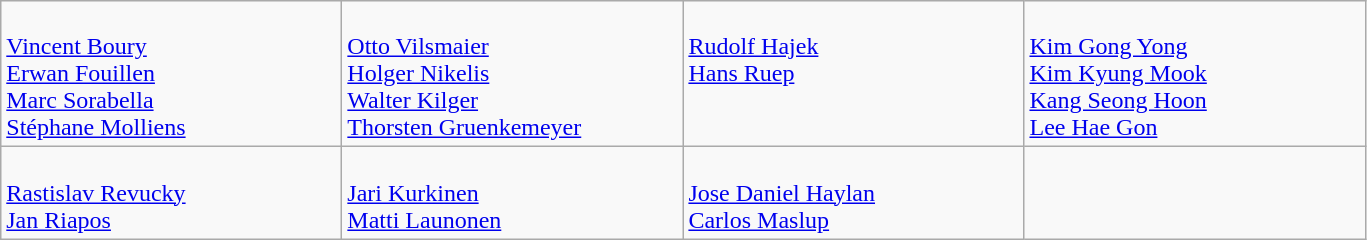<table class="wikitable">
<tr>
<td style="vertical-align:top; width:220px"><br><a href='#'>Vincent Boury</a><br><a href='#'>Erwan Fouillen</a><br><a href='#'>Marc Sorabella</a><br><a href='#'>Stéphane Molliens</a></td>
<td style="vertical-align:top; width:220px"><br><a href='#'>Otto Vilsmaier</a><br><a href='#'>Holger Nikelis</a><br><a href='#'>Walter Kilger</a><br><a href='#'>Thorsten Gruenkemeyer</a></td>
<td style="vertical-align:top; width:220px"><br><a href='#'>Rudolf Hajek</a><br><a href='#'>Hans Ruep</a></td>
<td style="vertical-align:top; width:220px"><br><a href='#'>Kim Gong Yong</a><br><a href='#'>Kim Kyung Mook</a><br><a href='#'>Kang Seong Hoon</a><br><a href='#'>Lee Hae Gon</a></td>
</tr>
<tr>
<td style="vertical-align:top; width:220px"><br><a href='#'>Rastislav Revucky</a><br><a href='#'>Jan Riapos</a></td>
<td style="vertical-align:top; width:220px"><br><a href='#'>Jari Kurkinen</a><br><a href='#'>Matti Launonen</a></td>
<td style="vertical-align:top; width:220px"><br><a href='#'>Jose Daniel Haylan</a><br><a href='#'>Carlos Maslup</a></td>
</tr>
</table>
